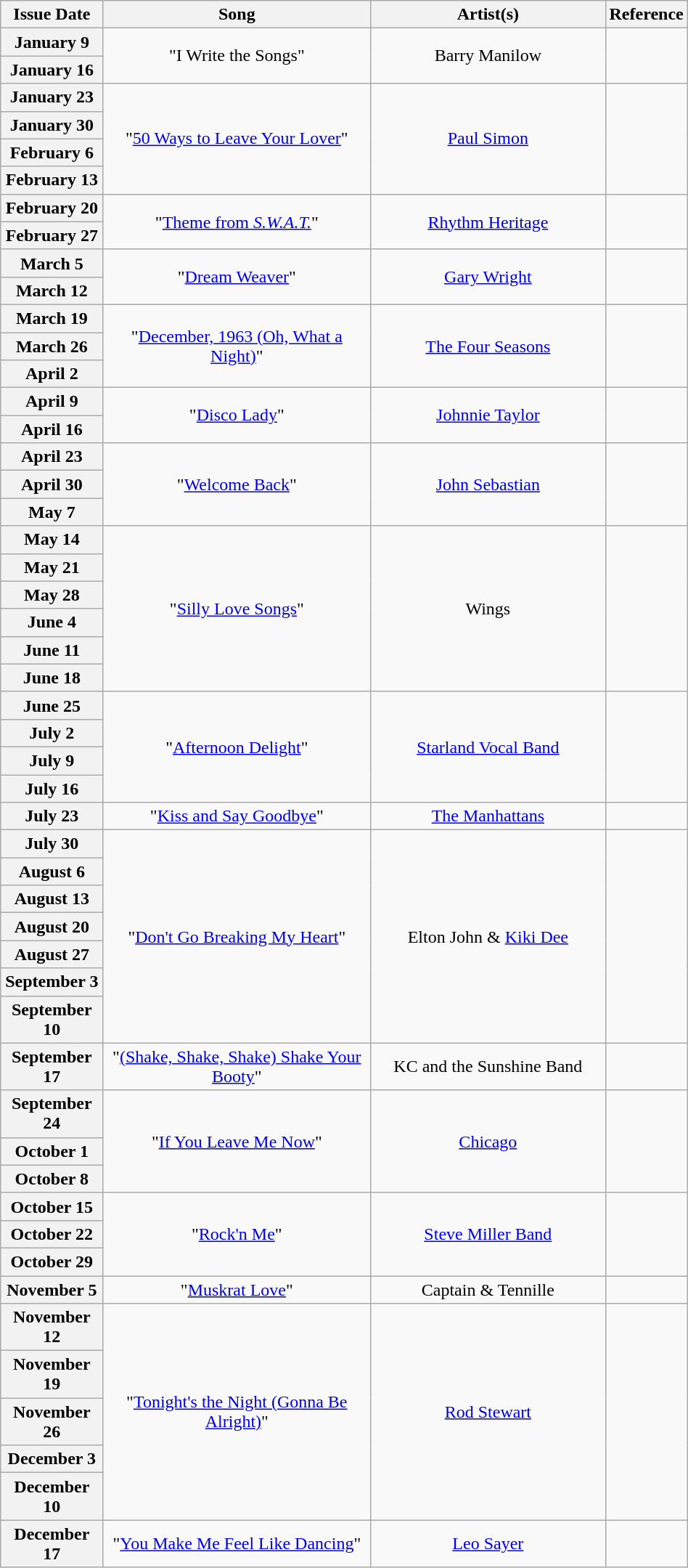<table class="wikitable plainrowheaders" style="text-align: center" width="50%">
<tr>
<th width=15%>Issue Date</th>
<th width=40%>Song</th>
<th width=35%>Artist(s)</th>
<th width=10%>Reference</th>
</tr>
<tr>
<th scope="row">January 9</th>
<td rowspan="2">"I Write the Songs"</td>
<td rowspan="2">Barry Manilow</td>
<td rowspan="2"></td>
</tr>
<tr>
<th scope="row">January 16</th>
</tr>
<tr>
<th scope="row">January 23</th>
<td rowspan="4">"<a href='#'>50 Ways to Leave Your Lover</a>"</td>
<td rowspan="4"><a href='#'>Paul Simon</a></td>
<td rowspan="4"></td>
</tr>
<tr>
<th scope="row">January 30</th>
</tr>
<tr>
<th scope="row">February 6</th>
</tr>
<tr>
<th scope="row">February 13</th>
</tr>
<tr>
<th scope="row">February 20</th>
<td rowspan="2">"<a href='#'>Theme from <em>S.W.A.T.</em></a>"</td>
<td rowspan="2"><a href='#'>Rhythm Heritage</a></td>
<td rowspan="2"></td>
</tr>
<tr>
<th scope="row">February 27</th>
</tr>
<tr>
<th scope="row">March 5</th>
<td rowspan="2">"<a href='#'>Dream Weaver</a>"</td>
<td rowspan="2"><a href='#'>Gary Wright</a></td>
<td rowspan="2"></td>
</tr>
<tr>
<th scope="row">March 12</th>
</tr>
<tr>
<th scope="row">March 19</th>
<td rowspan="3">"<a href='#'>December, 1963 (Oh, What a Night)</a>"</td>
<td rowspan="3"><a href='#'>The Four Seasons</a></td>
<td rowspan="3"></td>
</tr>
<tr>
<th scope="row">March 26</th>
</tr>
<tr>
<th scope="row">April 2</th>
</tr>
<tr>
<th scope="row">April 9</th>
<td rowspan="2">"<a href='#'>Disco Lady</a>"</td>
<td rowspan="2"><a href='#'>Johnnie Taylor</a></td>
<td rowspan="2"></td>
</tr>
<tr>
<th scope="row">April 16</th>
</tr>
<tr>
<th scope="row">April 23</th>
<td rowspan="3">"<a href='#'>Welcome Back</a>"</td>
<td rowspan="3"><a href='#'>John Sebastian</a></td>
<td rowspan="3"></td>
</tr>
<tr>
<th scope="row">April 30</th>
</tr>
<tr>
<th scope="row">May 7</th>
</tr>
<tr>
<th scope="row">May 14</th>
<td rowspan="6">"<a href='#'>Silly Love Songs</a>"</td>
<td rowspan="6">Wings</td>
<td rowspan="6"></td>
</tr>
<tr>
<th scope="row">May 21</th>
</tr>
<tr>
<th scope="row">May 28</th>
</tr>
<tr>
<th scope="row">June 4</th>
</tr>
<tr>
<th scope="row">June 11</th>
</tr>
<tr>
<th scope="row">June 18</th>
</tr>
<tr>
<th scope="row">June 25</th>
<td rowspan="4">"<a href='#'>Afternoon Delight</a>"</td>
<td rowspan="4"><a href='#'>Starland Vocal Band</a></td>
<td rowspan="4"></td>
</tr>
<tr>
<th scope="row">July 2</th>
</tr>
<tr>
<th scope="row">July 9</th>
</tr>
<tr>
<th scope="row">July 16</th>
</tr>
<tr>
<th scope="row">July 23</th>
<td>"<a href='#'>Kiss and Say Goodbye</a>"</td>
<td><a href='#'>The Manhattans</a></td>
<td></td>
</tr>
<tr>
<th scope="row">July 30</th>
<td rowspan="7">"<a href='#'>Don't Go Breaking My Heart</a>"</td>
<td rowspan="7">Elton John & <a href='#'>Kiki Dee</a></td>
<td rowspan="7"></td>
</tr>
<tr>
<th scope="row">August 6</th>
</tr>
<tr>
<th scope="row">August 13</th>
</tr>
<tr>
<th scope="row">August 20</th>
</tr>
<tr>
<th scope="row">August 27</th>
</tr>
<tr>
<th scope="row">September 3</th>
</tr>
<tr>
<th scope="row">September 10</th>
</tr>
<tr>
<th scope="row">September 17</th>
<td>"<a href='#'>(Shake, Shake, Shake) Shake Your Booty</a>"</td>
<td>KC and the Sunshine Band</td>
<td></td>
</tr>
<tr>
<th scope="row">September 24</th>
<td rowspan="3">"<a href='#'>If You Leave Me Now</a>"</td>
<td rowspan="3"><a href='#'>Chicago</a></td>
<td rowspan="3"></td>
</tr>
<tr>
<th scope="row">October 1</th>
</tr>
<tr>
<th scope="row">October 8</th>
</tr>
<tr>
<th scope="row">October 15</th>
<td rowspan="3">"<a href='#'>Rock'n Me</a>"</td>
<td rowspan="3"><a href='#'>Steve Miller Band</a></td>
<td rowspan="3"></td>
</tr>
<tr>
<th scope="row">October 22</th>
</tr>
<tr>
<th scope="row">October 29</th>
</tr>
<tr>
<th scope="row">November 5</th>
<td>"<a href='#'>Muskrat Love</a>"</td>
<td>Captain & Tennille</td>
<td></td>
</tr>
<tr>
<th scope="row">November 12</th>
<td rowspan="5">"<a href='#'>Tonight's the Night (Gonna Be Alright)</a>"</td>
<td rowspan="5"><a href='#'>Rod Stewart</a></td>
<td rowspan="5"></td>
</tr>
<tr>
<th scope="row">November 19</th>
</tr>
<tr>
<th scope="row">November 26</th>
</tr>
<tr>
<th scope="row">December 3</th>
</tr>
<tr>
<th scope="row">December 10</th>
</tr>
<tr>
<th scope="row">December 17</th>
<td>"<a href='#'>You Make Me Feel Like Dancing</a>"</td>
<td><a href='#'>Leo Sayer</a></td>
<td></td>
</tr>
</table>
